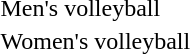<table>
<tr>
<td>Men's volleyball</td>
<td></td>
<td></td>
<td></td>
</tr>
<tr>
<td>Women's volleyball</td>
<td></td>
<td></td>
<td></td>
</tr>
</table>
